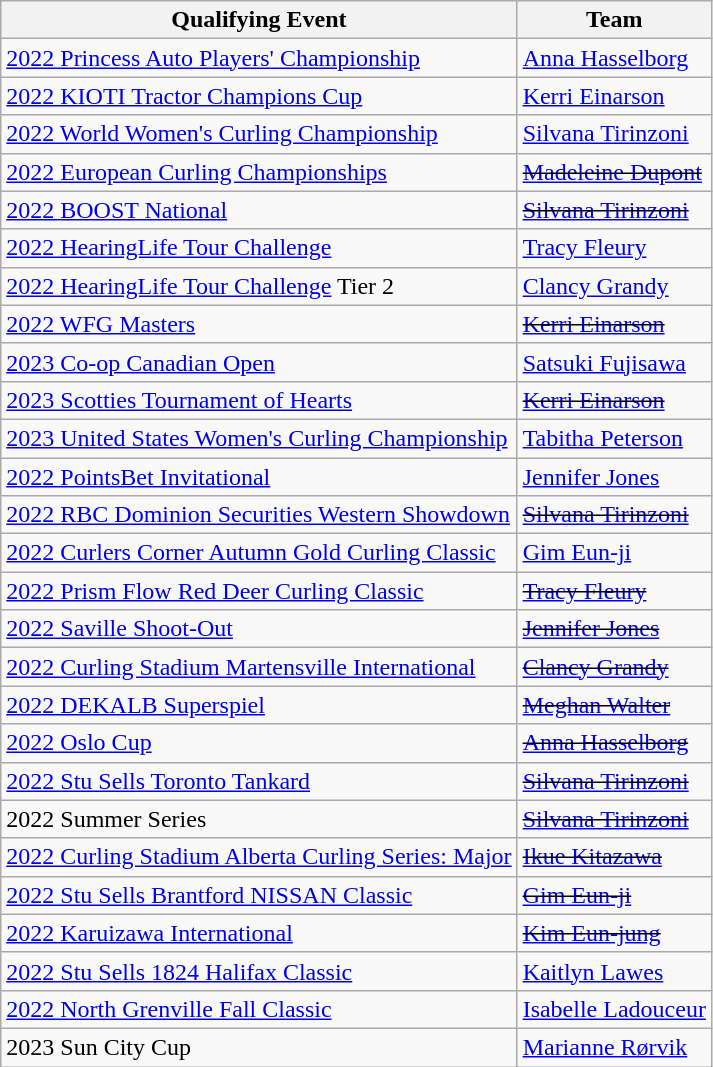<table class=wikitable>
<tr>
<th scope="col">Qualifying Event</th>
<th scope="col">Team</th>
</tr>
<tr>
<td><a href='#'>2022 Princess Auto Players' Championship</a></td>
<td> <a href='#'>Anna Hasselborg</a></td>
</tr>
<tr>
<td><a href='#'>2022 KIOTI Tractor Champions Cup</a></td>
<td> <a href='#'>Kerri Einarson</a></td>
</tr>
<tr>
<td><a href='#'>2022 World Women's Curling Championship</a></td>
<td> <a href='#'>Silvana Tirinzoni</a></td>
</tr>
<tr>
<td><a href='#'>2022 European Curling Championships</a></td>
<td><s> <a href='#'>Madeleine Dupont</a></s></td>
</tr>
<tr>
<td><a href='#'>2022 BOOST National</a></td>
<td><s> <a href='#'>Silvana Tirinzoni</a></s></td>
</tr>
<tr>
<td><a href='#'>2022 HearingLife Tour Challenge</a></td>
<td> <a href='#'>Tracy Fleury</a></td>
</tr>
<tr>
<td><a href='#'>2022 HearingLife Tour Challenge</a> Tier 2</td>
<td> <a href='#'>Clancy Grandy</a></td>
</tr>
<tr>
<td><a href='#'>2022 WFG Masters</a></td>
<td><s> <a href='#'>Kerri Einarson</a></s></td>
</tr>
<tr>
<td><a href='#'>2023 Co-op Canadian Open</a></td>
<td> <a href='#'>Satsuki Fujisawa</a></td>
</tr>
<tr>
<td><a href='#'>2023 Scotties Tournament of Hearts</a></td>
<td><s> <a href='#'>Kerri Einarson</a></s></td>
</tr>
<tr>
<td><a href='#'>2023 United States Women's Curling Championship</a></td>
<td> <a href='#'>Tabitha Peterson</a></td>
</tr>
<tr>
<td><a href='#'>2022 PointsBet Invitational</a></td>
<td> <a href='#'>Jennifer Jones</a></td>
</tr>
<tr>
<td><a href='#'>2022 RBC Dominion Securities Western Showdown</a></td>
<td><s> <a href='#'>Silvana Tirinzoni</a></s></td>
</tr>
<tr>
<td><a href='#'>2022 Curlers Corner Autumn Gold Curling Classic</a></td>
<td> <a href='#'>Gim Eun-ji</a></td>
</tr>
<tr>
<td><a href='#'>2022 Prism Flow Red Deer Curling Classic</a></td>
<td><s> <a href='#'>Tracy Fleury</a></s></td>
</tr>
<tr>
<td><a href='#'>2022 Saville Shoot-Out</a></td>
<td><s> <a href='#'>Jennifer Jones</a></s></td>
</tr>
<tr>
<td><a href='#'>2022 Curling Stadium Martensville International</a></td>
<td><s> <a href='#'>Clancy Grandy</a></s></td>
</tr>
<tr>
<td><a href='#'>2022 DEKALB Superspiel</a></td>
<td><s> <a href='#'>Meghan Walter</a></s></td>
</tr>
<tr>
<td><a href='#'>2022 Oslo Cup</a></td>
<td><s> <a href='#'>Anna Hasselborg</a></s></td>
</tr>
<tr>
<td><a href='#'>2022 Stu Sells Toronto Tankard</a></td>
<td><s> <a href='#'>Silvana Tirinzoni</a></s></td>
</tr>
<tr>
<td>2022 Summer Series</td>
<td><s> <a href='#'>Silvana Tirinzoni</a></s></td>
</tr>
<tr>
<td><a href='#'>2022 Curling Stadium Alberta Curling Series: Major</a></td>
<td><s> <a href='#'>Ikue Kitazawa</a></s></td>
</tr>
<tr>
<td><a href='#'>2022 Stu Sells Brantford NISSAN Classic</a></td>
<td><s> <a href='#'>Gim Eun-ji</a></s></td>
</tr>
<tr>
<td><a href='#'>2022 Karuizawa International</a></td>
<td><s> <a href='#'>Kim Eun-jung</a></s></td>
</tr>
<tr>
<td><a href='#'>2022 Stu Sells 1824 Halifax Classic</a></td>
<td> <a href='#'>Kaitlyn Lawes</a></td>
</tr>
<tr>
<td><a href='#'>2022 North Grenville Fall Classic</a></td>
<td> <a href='#'>Isabelle Ladouceur</a></td>
</tr>
<tr>
<td>2023 Sun City Cup</td>
<td> <a href='#'>Marianne Rørvik</a></td>
</tr>
</table>
